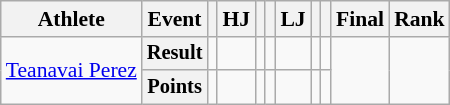<table class="wikitable" style="font-size:90%">
<tr>
<th>Athlete</th>
<th>Event</th>
<th></th>
<th>HJ</th>
<th></th>
<th></th>
<th>LJ</th>
<th></th>
<th></th>
<th>Final</th>
<th>Rank</th>
</tr>
<tr style=text-align:center>
<td rowspan=2 style=text-align:left><a href='#'>Teanavai Perez</a></td>
<th style="font-size:95%">Result</th>
<td></td>
<td></td>
<td></td>
<td></td>
<td></td>
<td></td>
<td></td>
<td rowspan=2></td>
<td rowspan=2></td>
</tr>
<tr style=text-align:center>
<th style="font-size:95%">Points</th>
<td></td>
<td></td>
<td></td>
<td></td>
<td></td>
<td></td>
<td></td>
</tr>
</table>
